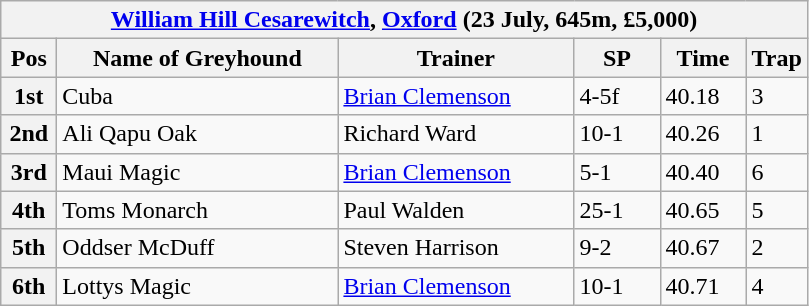<table class="wikitable">
<tr>
<th colspan="6"><a href='#'>William Hill Cesarewitch</a>, <a href='#'>Oxford</a> (23 July, 645m, £5,000)</th>
</tr>
<tr>
<th width=30>Pos</th>
<th width=180>Name of Greyhound</th>
<th width=150>Trainer</th>
<th width=50>SP</th>
<th width=50>Time</th>
<th width=30>Trap</th>
</tr>
<tr>
<th>1st</th>
<td>Cuba</td>
<td><a href='#'>Brian Clemenson</a></td>
<td>4-5f</td>
<td>40.18</td>
<td>3</td>
</tr>
<tr>
<th>2nd</th>
<td>Ali Qapu Oak</td>
<td>Richard Ward</td>
<td>10-1</td>
<td>40.26</td>
<td>1</td>
</tr>
<tr>
<th>3rd</th>
<td>Maui Magic</td>
<td><a href='#'>Brian Clemenson</a></td>
<td>5-1</td>
<td>40.40</td>
<td>6</td>
</tr>
<tr>
<th>4th</th>
<td>Toms Monarch</td>
<td>Paul Walden</td>
<td>25-1</td>
<td>40.65</td>
<td>5</td>
</tr>
<tr>
<th>5th</th>
<td>Oddser McDuff</td>
<td>Steven Harrison</td>
<td>9-2</td>
<td>40.67</td>
<td>2</td>
</tr>
<tr>
<th>6th</th>
<td>Lottys Magic</td>
<td><a href='#'>Brian Clemenson</a></td>
<td>10-1</td>
<td>40.71</td>
<td>4</td>
</tr>
</table>
